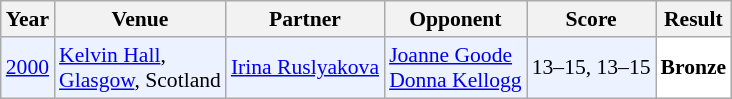<table class="sortable wikitable" style="font-size: 90%;">
<tr>
<th>Year</th>
<th>Venue</th>
<th>Partner</th>
<th>Opponent</th>
<th>Score</th>
<th>Result</th>
</tr>
<tr style="background:#ECF2FF">
<td align="center"><a href='#'>2000</a></td>
<td align="left"><a href='#'>Kelvin Hall</a>,<br><a href='#'>Glasgow</a>, Scotland</td>
<td align="left"> <a href='#'>Irina Ruslyakova</a></td>
<td align="left"> <a href='#'>Joanne Goode</a><br> <a href='#'>Donna Kellogg</a></td>
<td align="left">13–15, 13–15</td>
<td style="text-align:left; background:white"> <strong>Bronze</strong></td>
</tr>
</table>
